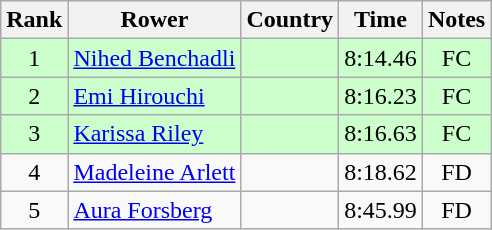<table class="wikitable" style="text-align:center">
<tr>
<th>Rank</th>
<th>Rower</th>
<th>Country</th>
<th>Time</th>
<th>Notes</th>
</tr>
<tr bgcolor=ccffcc>
<td>1</td>
<td align="left"><a href='#'>Nihed Benchadli</a></td>
<td align="left"></td>
<td>8:14.46</td>
<td>FC</td>
</tr>
<tr bgcolor=ccffcc>
<td>2</td>
<td align="left"><a href='#'>Emi Hirouchi</a></td>
<td align="left"></td>
<td>8:16.23</td>
<td>FC</td>
</tr>
<tr bgcolor=ccffcc>
<td>3</td>
<td align="left"><a href='#'>Karissa Riley</a></td>
<td align="left"></td>
<td>8:16.63</td>
<td>FC</td>
</tr>
<tr>
<td>4</td>
<td align="left"><a href='#'>Madeleine Arlett</a></td>
<td align="left"></td>
<td>8:18.62</td>
<td>FD</td>
</tr>
<tr>
<td>5</td>
<td align="left"><a href='#'>Aura Forsberg</a></td>
<td align="left"></td>
<td>8:45.99</td>
<td>FD</td>
</tr>
</table>
